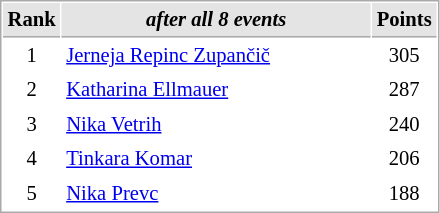<table cellspacing="1" cellpadding="3" style="border:1px solid #aaa; font-size:86%;">
<tr style="background:#e4e4e4;">
<th style="border-bottom:1px solid #AAAAAA" width=10>Rank</th>
<th style="border-bottom:1px solid #AAAAAA" width=200><em>after all 8 events</em></th>
<th style="border-bottom:1px solid #AAAAAA" width=20>Points</th>
</tr>
<tr>
<td align=center>1</td>
<td> <a href='#'>Jerneja Repinc Zupančič</a></td>
<td align=center>305</td>
</tr>
<tr>
<td align=center>2</td>
<td> <a href='#'>Katharina Ellmauer</a></td>
<td align=center>287</td>
</tr>
<tr>
<td align=center>3</td>
<td> <a href='#'>Nika Vetrih</a></td>
<td align=center>240</td>
</tr>
<tr>
<td align=center>4</td>
<td> <a href='#'>Tinkara Komar</a></td>
<td align=center>206</td>
</tr>
<tr>
<td align=center>5</td>
<td> <a href='#'>Nika Prevc</a></td>
<td align=center>188</td>
</tr>
</table>
